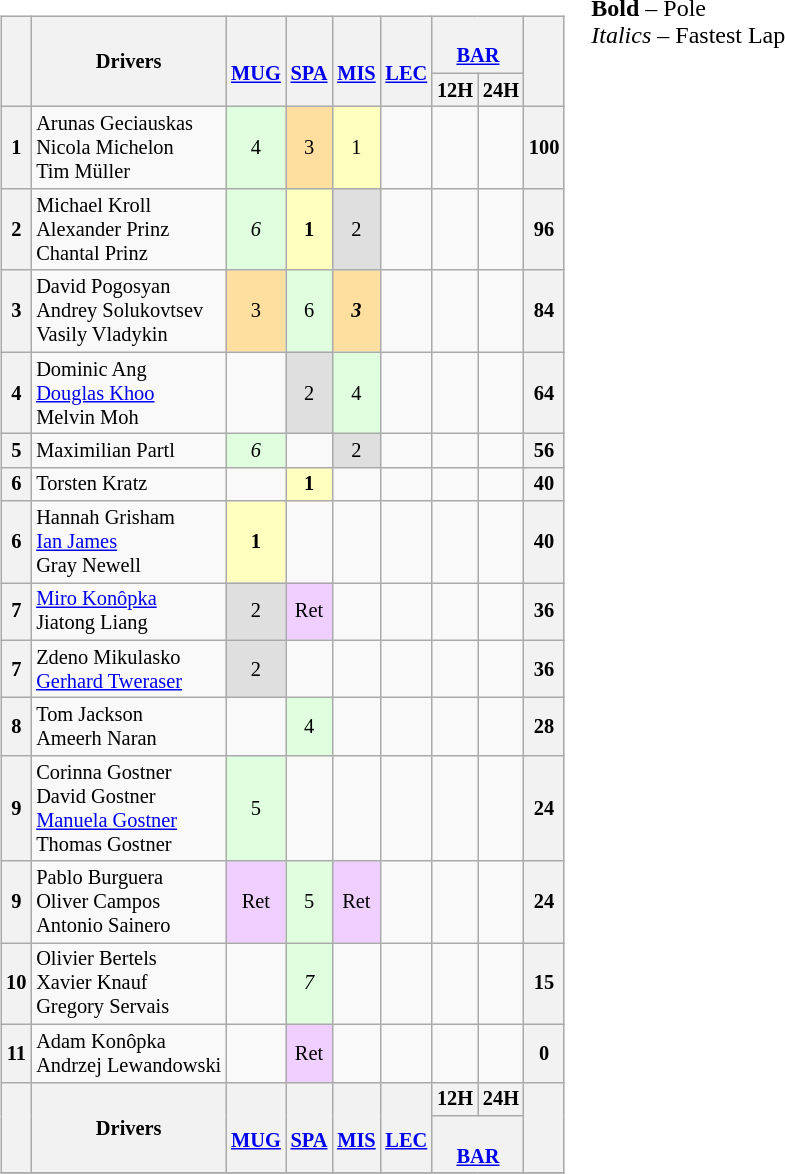<table>
<tr>
<td valign="top"><br><table align=left| class="wikitable" style="font-size: 85%; text-align: center;">
<tr valign="top">
<th rowspan=2 valign=middle></th>
<th rowspan=2 valign=middle>Drivers</th>
<th rowspan="2" valign="middle"><br><a href='#'>MUG</a></th>
<th rowspan="2" valign="middle"><br><a href='#'>SPA</a></th>
<th rowspan="2" valign="middle"><br><a href='#'>MIS</a></th>
<th rowspan="2" valign="middle"><br><a href='#'>LEC</a></th>
<th colspan="2"><br><a href='#'>BAR</a></th>
<th rowspan=2 valign=middle>  </th>
</tr>
<tr>
<th>12H</th>
<th>24H</th>
</tr>
<tr>
<th>1</th>
<td align="left"> Arunas Geciauskas<br> Nicola Michelon<br> Tim Müller</td>
<td style="background:#DFFFDF;">4</td>
<td style="background:#FFDF9F;">3</td>
<td style="background:#FFFFBF;">1</td>
<td></td>
<td></td>
<td></td>
<th>100</th>
</tr>
<tr>
<th>2</th>
<td align="left"> Michael Kroll<br> Alexander Prinz<br> Chantal Prinz</td>
<td style="background:#DFFFDF;"><em>6</em></td>
<td style="background:#FFFFBF;"><strong>1</strong></td>
<td style="background:#DFDFDF;">2</td>
<td></td>
<td></td>
<td></td>
<th>96</th>
</tr>
<tr>
<th>3</th>
<td align="left"> David Pogosyan<br> Andrey Solukovtsev<br> Vasily Vladykin</td>
<td style="background:#FFDF9F;">3</td>
<td style="background:#DFFFDF;">6</td>
<td style="background:#FFDF9F;"><strong><em>3</em></strong></td>
<td></td>
<td></td>
<td></td>
<th>84</th>
</tr>
<tr>
<th>4</th>
<td align="left"> Dominic Ang<br> <a href='#'>Douglas Khoo</a><br> Melvin Moh</td>
<td></td>
<td style="background:#DFDFDF;">2</td>
<td style="background:#DFFFDF;">4</td>
<td></td>
<td></td>
<td></td>
<th>64</th>
</tr>
<tr>
<th>5</th>
<td align="left"> Maximilian Partl</td>
<td style="background:#DFFFDF;"><em>6</em></td>
<td></td>
<td style="background:#DFDFDF;">2</td>
<td></td>
<td></td>
<td></td>
<th>56</th>
</tr>
<tr>
<th>6</th>
<td align="left"> Torsten Kratz</td>
<td></td>
<td style="background:#FFFFBF;"><strong>1</strong></td>
<td></td>
<td></td>
<td></td>
<td></td>
<th>40</th>
</tr>
<tr>
<th>6</th>
<td align="left"> Hannah Grisham<br> <a href='#'>Ian James</a><br> Gray Newell</td>
<td style="background:#FFFFBF;"><strong>1</strong></td>
<td></td>
<td></td>
<td></td>
<td></td>
<td></td>
<th>40</th>
</tr>
<tr>
<th>7</th>
<td align="left"> <a href='#'>Miro Konôpka</a><br> Jiatong Liang</td>
<td style="background:#DFDFDF;">2</td>
<td style="background:#EFCFFF;">Ret</td>
<td></td>
<td></td>
<td></td>
<td></td>
<th>36</th>
</tr>
<tr>
<th>7</th>
<td align="left"> Zdeno Mikulasko<br> <a href='#'>Gerhard Tweraser</a></td>
<td style="background:#DFDFDF;">2</td>
<td></td>
<td></td>
<td></td>
<td></td>
<td></td>
<th>36</th>
</tr>
<tr>
<th>8</th>
<td align="left"> Tom Jackson<br> Ameerh Naran</td>
<td></td>
<td style="background:#DFFFDF;">4</td>
<td></td>
<td></td>
<td></td>
<td></td>
<th>28</th>
</tr>
<tr>
<th>9</th>
<td align="left"> Corinna Gostner<br> David Gostner<br> <a href='#'>Manuela Gostner</a><br> Thomas Gostner</td>
<td style="background:#DFFFDF;">5</td>
<td></td>
<td></td>
<td></td>
<td></td>
<td></td>
<th>24</th>
</tr>
<tr>
<th>9</th>
<td align="left"> Pablo Burguera<br> Oliver Campos<br> Antonio Sainero</td>
<td style="background:#EFCFFF;">Ret</td>
<td style="background:#DFFFDF;">5</td>
<td style="background:#EFCFFF;">Ret</td>
<td></td>
<td></td>
<td></td>
<th>24</th>
</tr>
<tr>
<th>10</th>
<td align="left"> Olivier Bertels<br> Xavier Knauf<br> Gregory Servais</td>
<td></td>
<td style="background:#DFFFDF;"><em>7</em></td>
<td></td>
<td></td>
<td></td>
<td></td>
<th>15</th>
</tr>
<tr>
<th>11</th>
<td align="left"> Adam Konôpka<br> Andrzej Lewandowski</td>
<td></td>
<td style="background:#EFCFFF;">Ret</td>
<td></td>
<td></td>
<td></td>
<td></td>
<th>0</th>
</tr>
<tr>
<th rowspan="2" valign="middle"></th>
<th rowspan="2" valign="middle">Drivers</th>
<th rowspan="2" valign="middle"><br><a href='#'>MUG</a></th>
<th rowspan="2" valign="middle"><br><a href='#'>SPA</a></th>
<th rowspan="2" valign="middle"><br><a href='#'>MIS</a></th>
<th rowspan="2" valign="middle"><br><a href='#'>LEC</a></th>
<th>12H</th>
<th>24H</th>
<th rowspan="2" valign="middle">  </th>
</tr>
<tr>
<th colspan="2"><br><a href='#'>BAR</a></th>
</tr>
<tr>
</tr>
</table>
</td>
<td valign="top"><br>
<span><strong>Bold</strong> – Pole<br>
<em>Italics</em> – Fastest Lap</span></td>
</tr>
</table>
